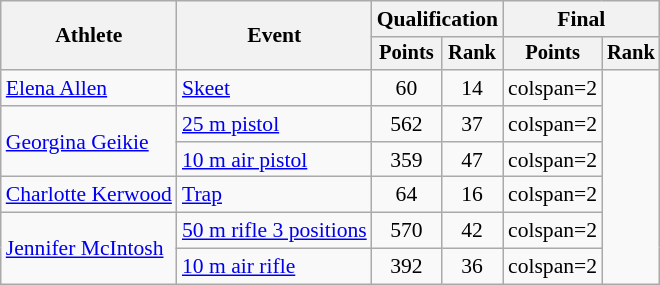<table class="wikitable" style="text-align:center; font-size:90%;">
<tr>
<th rowspan=2>Athlete</th>
<th rowspan=2>Event</th>
<th colspan=2>Qualification</th>
<th colspan=2>Final</th>
</tr>
<tr style="font-size:95%">
<th>Points</th>
<th>Rank</th>
<th>Points</th>
<th>Rank</th>
</tr>
<tr>
<td style="text-align:left;"><a href='#'>Elena Allen</a></td>
<td style="text-align:left;"><a href='#'>Skeet</a></td>
<td>60</td>
<td>14</td>
<td>colspan=2 </td>
</tr>
<tr>
<td style="text-align:left;" rowspan="2"><a href='#'>Georgina Geikie</a></td>
<td style="text-align:left;"><a href='#'>25 m pistol</a></td>
<td>562</td>
<td>37</td>
<td>colspan=2 </td>
</tr>
<tr>
<td style="text-align:left;"><a href='#'>10 m air pistol</a></td>
<td>359</td>
<td>47</td>
<td>colspan=2 </td>
</tr>
<tr>
<td style="text-align:left;"><a href='#'>Charlotte Kerwood</a></td>
<td style="text-align:left;"><a href='#'>Trap</a></td>
<td>64</td>
<td>16</td>
<td>colspan=2 </td>
</tr>
<tr>
<td style="text-align:left;" rowspan="2"><a href='#'>Jennifer McIntosh</a></td>
<td style="text-align:left;"><a href='#'>50 m rifle 3 positions</a></td>
<td>570</td>
<td>42</td>
<td>colspan=2 </td>
</tr>
<tr>
<td style="text-align:left;"><a href='#'>10 m air rifle</a></td>
<td>392</td>
<td>36</td>
<td>colspan=2 </td>
</tr>
</table>
